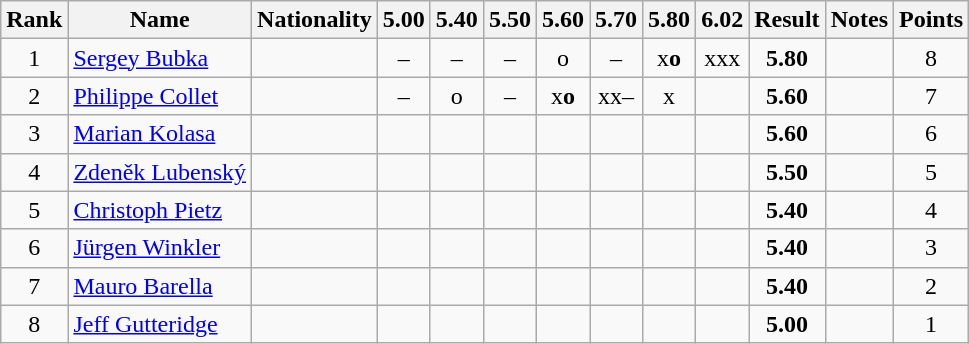<table class="wikitable sortable" style="text-align:center">
<tr>
<th>Rank</th>
<th>Name</th>
<th>Nationality</th>
<th>5.00</th>
<th>5.40</th>
<th>5.50</th>
<th>5.60</th>
<th>5.70</th>
<th>5.80</th>
<th>6.02</th>
<th>Result</th>
<th>Notes</th>
<th>Points</th>
</tr>
<tr>
<td>1</td>
<td align=left><a href='#'>Sergey Bubka</a></td>
<td align=left></td>
<td>–</td>
<td>–</td>
<td>–</td>
<td>o</td>
<td>–</td>
<td>x<strong>o</strong></td>
<td>xxx</td>
<td><strong>5.80</strong></td>
<td></td>
<td>8</td>
</tr>
<tr>
<td>2</td>
<td align=left><a href='#'>Philippe Collet</a></td>
<td align=left></td>
<td>–</td>
<td>o</td>
<td>–</td>
<td>x<strong>o</strong></td>
<td>xx–</td>
<td>x</td>
<td></td>
<td><strong>5.60</strong></td>
<td></td>
<td>7</td>
</tr>
<tr>
<td>3</td>
<td align=left><a href='#'>Marian Kolasa</a></td>
<td align=left></td>
<td></td>
<td></td>
<td></td>
<td></td>
<td></td>
<td></td>
<td></td>
<td><strong>5.60</strong></td>
<td></td>
<td>6</td>
</tr>
<tr>
<td>4</td>
<td align=left><a href='#'>Zdeněk Lubenský</a></td>
<td align=left></td>
<td></td>
<td></td>
<td></td>
<td></td>
<td></td>
<td></td>
<td></td>
<td><strong>5.50</strong></td>
<td></td>
<td>5</td>
</tr>
<tr>
<td>5</td>
<td align=left><a href='#'>Christoph Pietz</a></td>
<td align=left></td>
<td></td>
<td></td>
<td></td>
<td></td>
<td></td>
<td></td>
<td></td>
<td><strong>5.40</strong></td>
<td></td>
<td>4</td>
</tr>
<tr>
<td>6</td>
<td align=left><a href='#'>Jürgen Winkler</a></td>
<td align=left></td>
<td></td>
<td></td>
<td></td>
<td></td>
<td></td>
<td></td>
<td></td>
<td><strong>5.40</strong></td>
<td></td>
<td>3</td>
</tr>
<tr>
<td>7</td>
<td align=left><a href='#'>Mauro Barella</a></td>
<td align=left></td>
<td></td>
<td></td>
<td></td>
<td></td>
<td></td>
<td></td>
<td></td>
<td><strong>5.40</strong></td>
<td></td>
<td>2</td>
</tr>
<tr>
<td>8</td>
<td align=left><a href='#'>Jeff Gutteridge</a></td>
<td align=left></td>
<td></td>
<td></td>
<td></td>
<td></td>
<td></td>
<td></td>
<td></td>
<td><strong>5.00</strong></td>
<td></td>
<td>1</td>
</tr>
</table>
